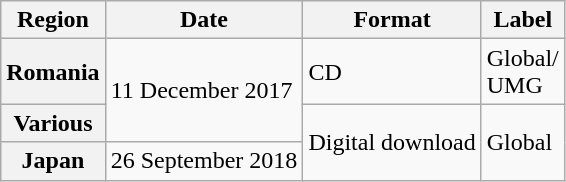<table class="wikitable plainrowheaders">
<tr>
<th>Region</th>
<th>Date</th>
<th>Format</th>
<th>Label</th>
</tr>
<tr>
<th scope="row">Romania</th>
<td rowspan="2">11 December 2017</td>
<td>CD</td>
<td>Global/<br>UMG</td>
</tr>
<tr>
<th scope="row">Various</th>
<td rowspan="2">Digital download</td>
<td rowspan="2">Global</td>
</tr>
<tr>
<th scope="row">Japan</th>
<td>26 September 2018</td>
</tr>
</table>
